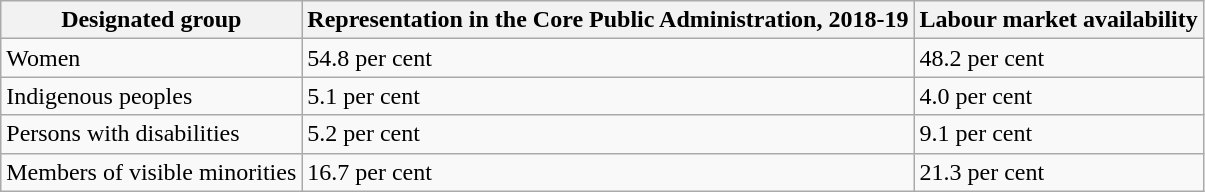<table class="wikitable">
<tr>
<th>Designated group</th>
<th>Representation in the Core Public Administration, 2018-19</th>
<th>Labour market availability</th>
</tr>
<tr>
<td>Women</td>
<td>54.8 per cent</td>
<td>48.2 per cent</td>
</tr>
<tr>
<td>Indigenous peoples</td>
<td>5.1 per cent</td>
<td>4.0 per cent</td>
</tr>
<tr>
<td>Persons with disabilities</td>
<td>5.2 per cent</td>
<td>9.1 per cent</td>
</tr>
<tr>
<td>Members of visible minorities</td>
<td>16.7 per cent</td>
<td>21.3 per cent</td>
</tr>
</table>
